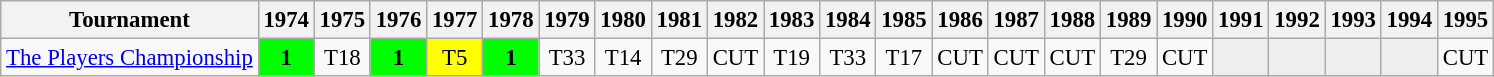<table class="wikitable" style="font-size:95%;text-align:center;">
<tr>
<th>Tournament</th>
<th>1974</th>
<th>1975</th>
<th>1976</th>
<th>1977</th>
<th>1978</th>
<th>1979</th>
<th>1980</th>
<th>1981</th>
<th>1982</th>
<th>1983</th>
<th>1984</th>
<th>1985</th>
<th>1986</th>
<th>1987</th>
<th>1988</th>
<th>1989</th>
<th>1990</th>
<th>1991</th>
<th>1992</th>
<th>1993</th>
<th>1994</th>
<th>1995</th>
</tr>
<tr>
<td align=left><a href='#'>The Players Championship</a></td>
<td style="background:lime;"><strong>1</strong></td>
<td>T18</td>
<td style="background:lime;"><strong>1</strong></td>
<td style="background:yellow;">T5</td>
<td style="background:lime;"><strong>1</strong></td>
<td>T33</td>
<td>T14</td>
<td>T29</td>
<td>CUT</td>
<td>T19</td>
<td>T33</td>
<td>T17</td>
<td>CUT</td>
<td>CUT</td>
<td>CUT</td>
<td>T29</td>
<td>CUT</td>
<td style="background:#eeeeee;"></td>
<td style="background:#eeeeee;"></td>
<td style="background:#eeeeee;"></td>
<td style="background:#eeeeee;"></td>
<td>CUT</td>
</tr>
</table>
